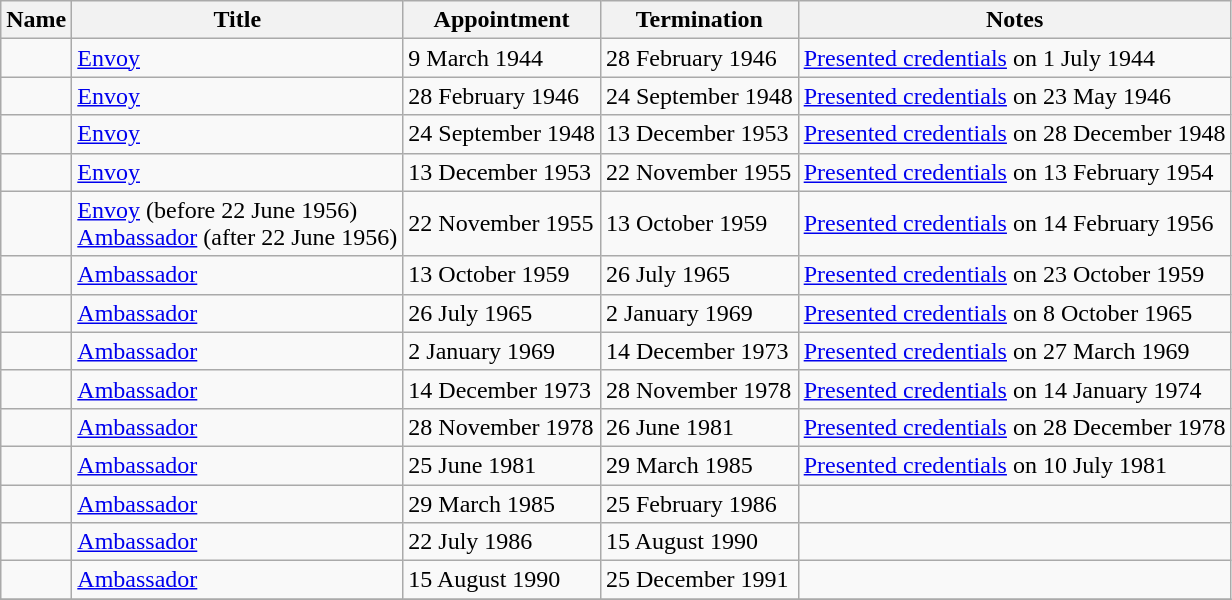<table class="wikitable">
<tr valign="middle">
<th>Name</th>
<th>Title</th>
<th>Appointment</th>
<th>Termination</th>
<th>Notes</th>
</tr>
<tr>
<td></td>
<td><a href='#'>Envoy</a></td>
<td>9 March 1944</td>
<td>28 February 1946</td>
<td><a href='#'>Presented credentials</a> on 1 July 1944</td>
</tr>
<tr>
<td></td>
<td><a href='#'>Envoy</a></td>
<td>28 February 1946</td>
<td>24 September 1948</td>
<td><a href='#'>Presented credentials</a> on 23 May 1946</td>
</tr>
<tr>
<td></td>
<td><a href='#'>Envoy</a></td>
<td>24 September 1948</td>
<td>13 December 1953</td>
<td><a href='#'>Presented credentials</a> on 28 December 1948</td>
</tr>
<tr>
<td></td>
<td><a href='#'>Envoy</a></td>
<td>13 December 1953</td>
<td>22 November 1955</td>
<td><a href='#'>Presented credentials</a> on 13 February 1954</td>
</tr>
<tr>
<td></td>
<td><a href='#'>Envoy</a> (before 22 June 1956)<br><a href='#'>Ambassador</a> (after 22 June 1956)</td>
<td>22 November 1955</td>
<td>13 October 1959</td>
<td><a href='#'>Presented credentials</a> on 14 February 1956</td>
</tr>
<tr>
<td></td>
<td><a href='#'>Ambassador</a></td>
<td>13 October 1959</td>
<td>26 July 1965</td>
<td><a href='#'>Presented credentials</a> on 23 October 1959</td>
</tr>
<tr>
<td></td>
<td><a href='#'>Ambassador</a></td>
<td>26 July 1965</td>
<td>2 January 1969</td>
<td><a href='#'>Presented credentials</a> on 8 October 1965</td>
</tr>
<tr>
<td></td>
<td><a href='#'>Ambassador</a></td>
<td>2 January 1969</td>
<td>14 December 1973</td>
<td><a href='#'>Presented credentials</a> on 27 March 1969</td>
</tr>
<tr>
<td></td>
<td><a href='#'>Ambassador</a></td>
<td>14 December 1973</td>
<td>28 November 1978</td>
<td><a href='#'>Presented credentials</a> on 14 January 1974</td>
</tr>
<tr>
<td></td>
<td><a href='#'>Ambassador</a></td>
<td>28 November 1978</td>
<td>26 June 1981</td>
<td><a href='#'>Presented credentials</a> on 28 December 1978</td>
</tr>
<tr>
<td></td>
<td><a href='#'>Ambassador</a></td>
<td>25 June 1981</td>
<td>29 March 1985</td>
<td><a href='#'>Presented credentials</a> on 10 July 1981</td>
</tr>
<tr>
<td></td>
<td><a href='#'>Ambassador</a></td>
<td>29 March 1985</td>
<td>25 February 1986</td>
<td></td>
</tr>
<tr>
<td></td>
<td><a href='#'>Ambassador</a></td>
<td>22 July 1986</td>
<td>15 August 1990</td>
<td></td>
</tr>
<tr>
<td></td>
<td><a href='#'>Ambassador</a></td>
<td>15 August 1990</td>
<td>25 December 1991</td>
<td></td>
</tr>
<tr>
</tr>
</table>
